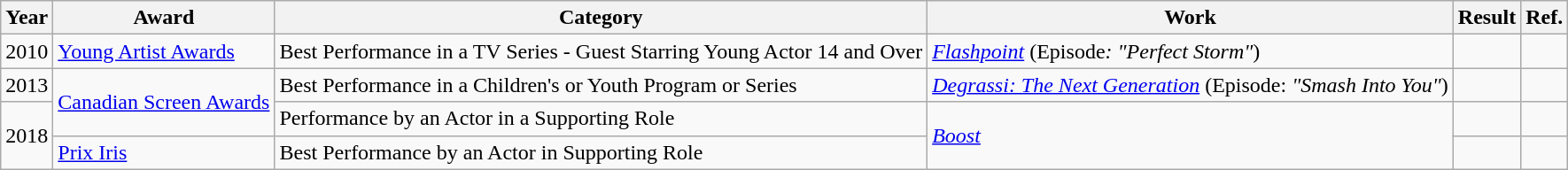<table class="wikitable">
<tr>
<th>Year</th>
<th>Award</th>
<th>Category</th>
<th>Work</th>
<th>Result</th>
<th>Ref.</th>
</tr>
<tr>
<td>2010</td>
<td><a href='#'>Young Artist Awards</a></td>
<td>Best Performance in a TV Series - Guest Starring Young Actor 14 and Over</td>
<td><em><a href='#'>Flashpoint</a></em> (Episode<em>: "Perfect Storm"</em>)</td>
<td></td>
<td></td>
</tr>
<tr>
<td>2013</td>
<td rowspan="2"><a href='#'>Canadian Screen Awards</a></td>
<td>Best Performance in a Children's or Youth Program or Series</td>
<td><em><a href='#'>Degrassi: The Next Generation</a></em> (Episode: <em>"Smash Into You"</em>)</td>
<td></td>
<td></td>
</tr>
<tr>
<td rowspan="2">2018</td>
<td>Performance by an Actor in a Supporting Role</td>
<td rowspan="2"><em><a href='#'>Boost</a></em></td>
<td></td>
<td></td>
</tr>
<tr>
<td><a href='#'>Prix Iris</a></td>
<td>Best Performance by an Actor in Supporting Role</td>
<td></td>
<td></td>
</tr>
</table>
